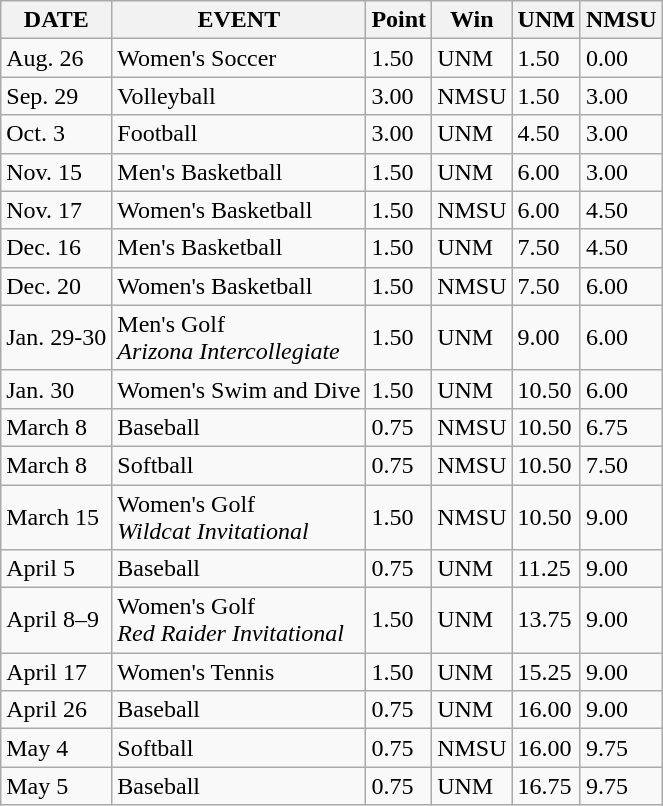<table class="wikitable">
<tr>
<th>DATE</th>
<th>EVENT</th>
<th>Point</th>
<th>Win</th>
<th>UNM</th>
<th>NMSU</th>
</tr>
<tr>
<td>Aug. 26</td>
<td>Women's Soccer</td>
<td>1.50</td>
<td>UNM</td>
<td>1.50</td>
<td>0.00</td>
</tr>
<tr>
<td>Sep. 29</td>
<td>Volleyball</td>
<td>3.00</td>
<td>NMSU</td>
<td>1.50</td>
<td>3.00</td>
</tr>
<tr>
<td>Oct. 3</td>
<td>Football</td>
<td>3.00</td>
<td>UNM</td>
<td>4.50</td>
<td>3.00</td>
</tr>
<tr>
<td>Nov. 15</td>
<td>Men's Basketball</td>
<td>1.50</td>
<td>UNM</td>
<td>6.00</td>
<td>3.00</td>
</tr>
<tr>
<td>Nov. 17</td>
<td>Women's Basketball</td>
<td>1.50</td>
<td>NMSU</td>
<td>6.00</td>
<td>4.50</td>
</tr>
<tr>
<td>Dec. 16</td>
<td>Men's Basketball</td>
<td>1.50</td>
<td>UNM</td>
<td>7.50</td>
<td>4.50</td>
</tr>
<tr>
<td>Dec. 20</td>
<td>Women's Basketball</td>
<td>1.50</td>
<td>NMSU</td>
<td>7.50</td>
<td>6.00</td>
</tr>
<tr>
<td>Jan. 29-30</td>
<td>Men's Golf<br><em>Arizona Intercollegiate</em></td>
<td>1.50</td>
<td>UNM</td>
<td>9.00</td>
<td>6.00</td>
</tr>
<tr>
<td>Jan. 30</td>
<td>Women's Swim and Dive</td>
<td>1.50</td>
<td>UNM</td>
<td>10.50</td>
<td>6.00</td>
</tr>
<tr>
<td>March 8</td>
<td>Baseball</td>
<td>0.75</td>
<td>NMSU</td>
<td>10.50</td>
<td>6.75</td>
</tr>
<tr>
<td>March 8</td>
<td>Softball</td>
<td>0.75</td>
<td>NMSU</td>
<td>10.50</td>
<td>7.50</td>
</tr>
<tr>
<td>March 15</td>
<td>Women's Golf<br><em>Wildcat Invitational</em></td>
<td>1.50</td>
<td>NMSU</td>
<td>10.50</td>
<td>9.00</td>
</tr>
<tr>
<td>April 5</td>
<td>Baseball</td>
<td>0.75</td>
<td>UNM</td>
<td>11.25</td>
<td>9.00</td>
</tr>
<tr>
<td>April 8–9</td>
<td>Women's Golf<br><em>Red Raider Invitational</em></td>
<td>1.50</td>
<td>UNM</td>
<td>13.75</td>
<td>9.00</td>
</tr>
<tr>
<td>April 17</td>
<td>Women's Tennis</td>
<td>1.50</td>
<td>UNM</td>
<td>15.25</td>
<td>9.00</td>
</tr>
<tr>
<td>April 26</td>
<td>Baseball</td>
<td>0.75</td>
<td>UNM</td>
<td>16.00</td>
<td>9.00</td>
</tr>
<tr>
<td>May 4</td>
<td>Softball</td>
<td>0.75</td>
<td>NMSU</td>
<td>16.00</td>
<td>9.75</td>
</tr>
<tr>
<td>May 5</td>
<td>Baseball</td>
<td>0.75</td>
<td>UNM</td>
<td>16.75</td>
<td>9.75</td>
</tr>
</table>
